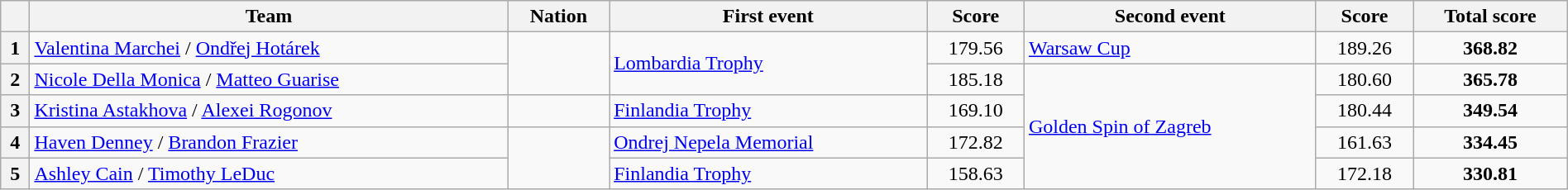<table class="wikitable unsortable" style="text-align:left; width:100%">
<tr>
<th scope="col"></th>
<th scope="col">Team</th>
<th scope="col">Nation</th>
<th scope="col">First event</th>
<th scope="col">Score</th>
<th scope="col">Second event</th>
<th scope="col">Score</th>
<th scope="col">Total score</th>
</tr>
<tr>
<th scope="row">1</th>
<td><a href='#'>Valentina Marchei</a> / <a href='#'>Ondřej Hotárek</a></td>
<td rowspan="2"></td>
<td rowspan="2"><a href='#'>Lombardia Trophy</a></td>
<td style="text-align:center">179.56</td>
<td><a href='#'>Warsaw Cup</a></td>
<td style="text-align:center">189.26</td>
<td style="text-align:center"><strong>368.82</strong></td>
</tr>
<tr>
<th scope="row">2</th>
<td><a href='#'>Nicole Della Monica</a> / <a href='#'>Matteo Guarise</a></td>
<td style="text-align:center">185.18</td>
<td rowspan="4"><a href='#'>Golden Spin of Zagreb</a></td>
<td style="text-align:center">180.60</td>
<td style="text-align:center"><strong>365.78</strong></td>
</tr>
<tr>
<th scope="row">3</th>
<td><a href='#'>Kristina Astakhova</a> / <a href='#'>Alexei Rogonov</a></td>
<td></td>
<td><a href='#'>Finlandia Trophy</a></td>
<td style="text-align:center">169.10</td>
<td style="text-align:center">180.44</td>
<td style="text-align:center"><strong>349.54</strong></td>
</tr>
<tr>
<th scope="row">4</th>
<td><a href='#'>Haven Denney</a> / <a href='#'>Brandon Frazier</a></td>
<td rowspan="2"></td>
<td><a href='#'>Ondrej Nepela Memorial</a></td>
<td style="text-align:center">172.82</td>
<td style="text-align:center">161.63</td>
<td style="text-align:center"><strong>334.45</strong></td>
</tr>
<tr>
<th scope="row">5</th>
<td><a href='#'>Ashley Cain</a> / <a href='#'>Timothy LeDuc</a></td>
<td><a href='#'>Finlandia Trophy</a></td>
<td style="text-align:center">158.63</td>
<td style="text-align:center">172.18</td>
<td style="text-align:center"><strong>330.81</strong></td>
</tr>
</table>
